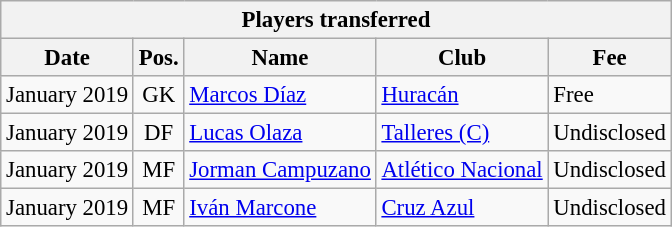<table class="wikitable" style="font-size:95%;">
<tr>
<th colspan="5">Players transferred</th>
</tr>
<tr>
<th>Date</th>
<th>Pos.</th>
<th>Name</th>
<th>Club</th>
<th>Fee</th>
</tr>
<tr>
<td>January 2019</td>
<td align="center">GK</td>
<td> <a href='#'>Marcos Díaz</a></td>
<td> <a href='#'>Huracán</a></td>
<td>Free</td>
</tr>
<tr>
<td>January 2019</td>
<td align="center">DF</td>
<td> <a href='#'>Lucas Olaza</a></td>
<td> <a href='#'>Talleres (C)</a></td>
<td>Undisclosed</td>
</tr>
<tr>
<td>January 2019</td>
<td align="center">MF</td>
<td> <a href='#'>Jorman Campuzano</a></td>
<td> <a href='#'>Atlético Nacional</a></td>
<td>Undisclosed</td>
</tr>
<tr>
<td>January 2019</td>
<td align="center">MF</td>
<td> <a href='#'>Iván Marcone</a></td>
<td> <a href='#'>Cruz Azul</a></td>
<td>Undisclosed</td>
</tr>
</table>
